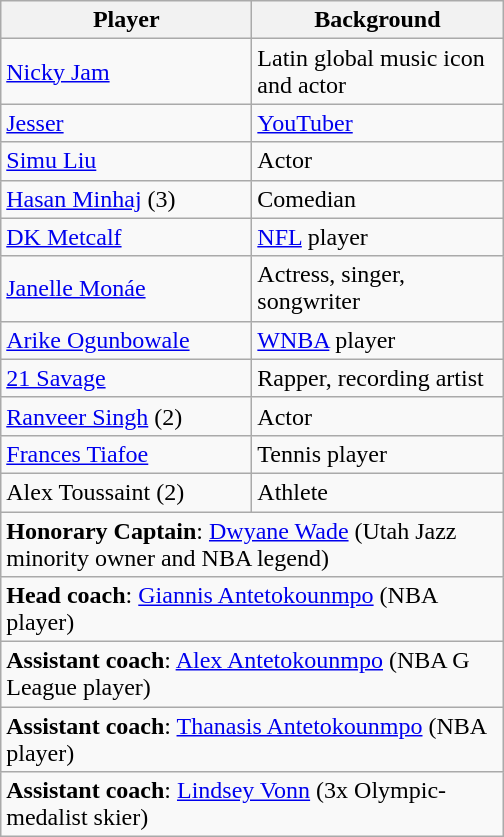<table class="wikitable">
<tr>
<th width=160>Player</th>
<th width=160>Background</th>
</tr>
<tr>
<td><a href='#'>Nicky Jam</a></td>
<td>Latin global music icon and actor</td>
</tr>
<tr>
<td><a href='#'>Jesser</a></td>
<td><a href='#'>YouTuber</a></td>
</tr>
<tr>
<td><a href='#'>Simu Liu</a></td>
<td>Actor</td>
</tr>
<tr>
<td><a href='#'>Hasan Minhaj</a> (3)</td>
<td>Comedian</td>
</tr>
<tr>
<td><a href='#'>DK Metcalf</a></td>
<td><a href='#'>NFL</a> player</td>
</tr>
<tr>
<td><a href='#'>Janelle Monáe</a></td>
<td>Actress, singer, songwriter</td>
</tr>
<tr>
<td><a href='#'>Arike Ogunbowale</a></td>
<td><a href='#'>WNBA</a> player</td>
</tr>
<tr>
<td><a href='#'>21 Savage</a></td>
<td>Rapper, recording artist</td>
</tr>
<tr>
<td><a href='#'>Ranveer Singh</a> (2)</td>
<td>Actor</td>
</tr>
<tr>
<td><a href='#'>Frances Tiafoe</a></td>
<td>Tennis player</td>
</tr>
<tr>
<td>Alex Toussaint (2)</td>
<td>Athlete</td>
</tr>
<tr>
<td colspan="3"><strong>Honorary Captain</strong>: <a href='#'>Dwyane Wade</a> (Utah Jazz minority owner and NBA legend)</td>
</tr>
<tr>
<td colspan="3"><strong>Head coach</strong>: <a href='#'>Giannis Antetokounmpo</a> (NBA player)</td>
</tr>
<tr>
<td colspan="3"><strong>Assistant coach</strong>: <a href='#'>Alex Antetokounmpo</a> (NBA G League player)</td>
</tr>
<tr>
<td colspan="3"><strong>Assistant coach</strong>: <a href='#'>Thanasis Antetokounmpo</a> (NBA player)</td>
</tr>
<tr>
<td colspan="3"><strong>Assistant coach</strong>: <a href='#'>Lindsey Vonn</a> (3x Olympic-medalist skier)</td>
</tr>
</table>
